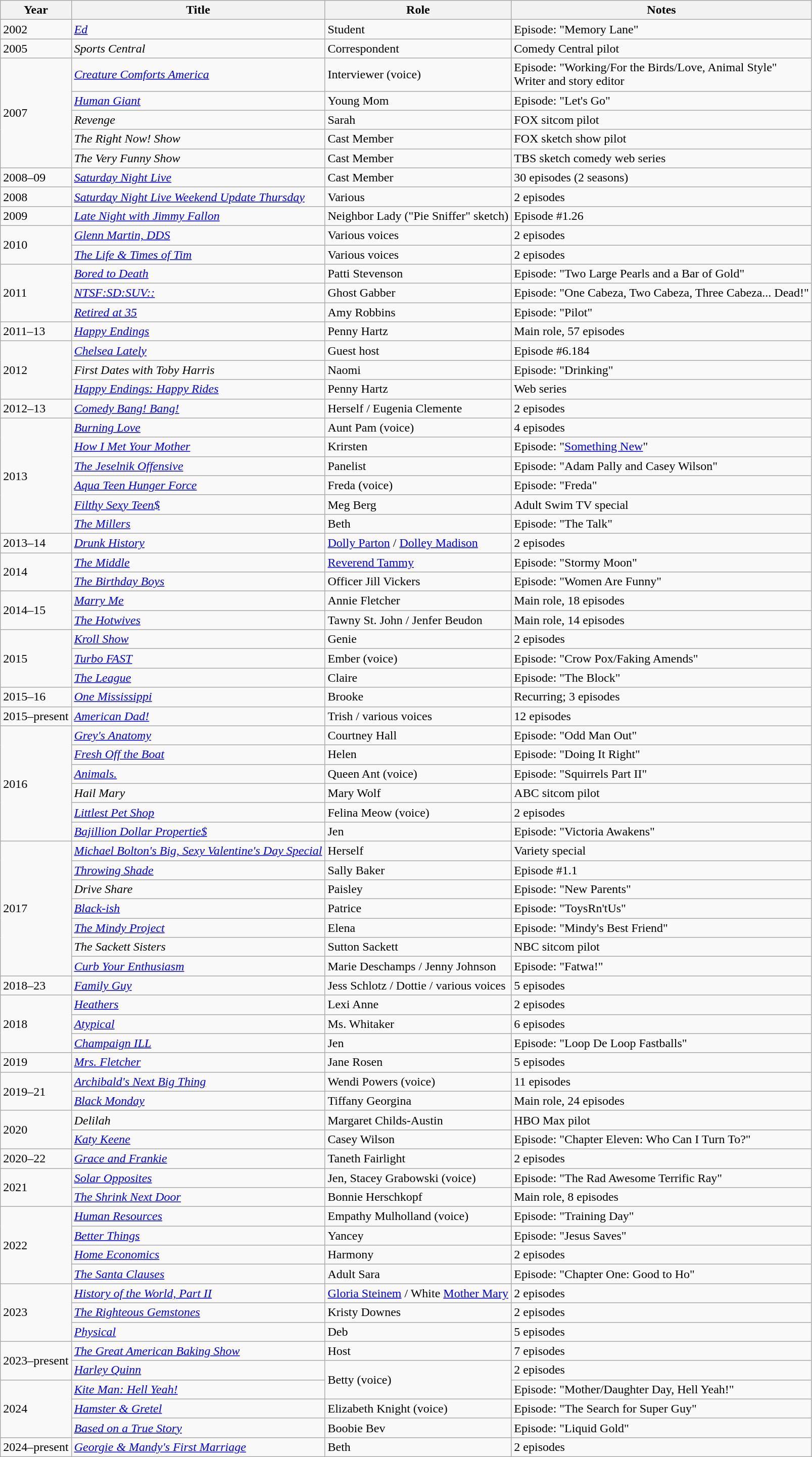<table class="wikitable sortable">
<tr>
<th>Year</th>
<th>Title</th>
<th>Role</th>
<th class="unsortable">Notes</th>
</tr>
<tr>
<td>2002</td>
<td><em><a href='#'>Ed</a></em></td>
<td>Student</td>
<td>Episode: "Memory Lane"</td>
</tr>
<tr>
<td>2005</td>
<td><em>Sports Central</em></td>
<td>Correspondent</td>
<td>Comedy Central pilot</td>
</tr>
<tr>
<td rowspan="5">2007</td>
<td><em><a href='#'>Creature Comforts America</a></em></td>
<td>Interviewer (voice)</td>
<td>Episode: "Working/For the Birds/Love, Animal Style" <br>Writer and story editor</td>
</tr>
<tr>
<td><em><a href='#'>Human Giant</a></em></td>
<td>Young Mom</td>
<td>Episode: "Let's Go"</td>
</tr>
<tr>
<td><em>Revenge</em></td>
<td>Sarah</td>
<td>FOX sitcom pilot</td>
</tr>
<tr>
<td><em>The Right Now! Show</em></td>
<td>Cast Member</td>
<td>FOX sketch show pilot</td>
</tr>
<tr>
<td><em>The Very Funny Show</em></td>
<td>Cast Member</td>
<td>TBS sketch comedy web series</td>
</tr>
<tr>
<td>2008–09</td>
<td><em><a href='#'>Saturday Night Live</a></em></td>
<td>Cast Member</td>
<td>30 episodes (2 seasons)</td>
</tr>
<tr>
<td>2008</td>
<td><em><a href='#'>Saturday Night Live Weekend Update Thursday</a></em></td>
<td>Various</td>
<td>2 episodes</td>
</tr>
<tr>
<td>2009</td>
<td><em><a href='#'>Late Night with Jimmy Fallon</a></em></td>
<td>Neighbor Lady ("Pie Sniffer" sketch)</td>
<td>Episode #1.26</td>
</tr>
<tr>
<td rowspan="2">2010</td>
<td><em><a href='#'>Glenn Martin, DDS</a></em></td>
<td>Various voices</td>
<td>2 episodes</td>
</tr>
<tr>
<td><em><a href='#'>The Life & Times of Tim</a></em></td>
<td>Various voices</td>
<td>2 episodes</td>
</tr>
<tr>
<td rowspan="3">2011</td>
<td><em><a href='#'>Bored to Death</a></em></td>
<td>Patti Stevenson</td>
<td>Episode: "Two Large Pearls and a Bar of Gold"</td>
</tr>
<tr>
<td><em><a href='#'>NTSF:SD:SUV::</a></em></td>
<td>Ghost Gabber</td>
<td>Episode: "One Cabeza, Two Cabeza, Three Cabeza... Dead!"</td>
</tr>
<tr>
<td><em><a href='#'>Retired at 35</a></em></td>
<td>Amy Robbins</td>
<td>Episode: "Pilot"</td>
</tr>
<tr>
<td>2011–13</td>
<td><em><a href='#'>Happy Endings</a></em></td>
<td>Penny Hartz</td>
<td>Main role, 57 episodes</td>
</tr>
<tr>
<td rowspan="3">2012</td>
<td><em><a href='#'>Chelsea Lately</a></em></td>
<td>Guest host</td>
<td>Episode #6.184</td>
</tr>
<tr>
<td><em>First Dates with Toby Harris</em></td>
<td>Naomi</td>
<td>Episode: "Drinking"</td>
</tr>
<tr>
<td><em><a href='#'>Happy Endings: Happy Rides</a></em></td>
<td>Penny Hartz</td>
<td>Web series</td>
</tr>
<tr>
<td>2012–13</td>
<td><em><a href='#'>Comedy Bang! Bang!</a></em></td>
<td>Herself / Eugenia Clemente</td>
<td>2 episodes</td>
</tr>
<tr>
<td rowspan="6">2013</td>
<td><em><a href='#'>Burning Love</a></em></td>
<td>Aunt Pam (voice)</td>
<td>4 episodes</td>
</tr>
<tr>
<td><em><a href='#'>How I Met Your Mother</a></em></td>
<td>Krirsten</td>
<td>Episode: "<a href='#'>Something New</a>"</td>
</tr>
<tr>
<td><em><a href='#'>The Jeselnik Offensive</a></em></td>
<td>Panelist</td>
<td>Episode: "Adam Pally and Casey Wilson"</td>
</tr>
<tr>
<td><em><a href='#'>Aqua Teen Hunger Force</a></em></td>
<td>Freda (voice)</td>
<td>Episode: "Freda"</td>
</tr>
<tr>
<td><em><a href='#'>Filthy Sexy Teen$</a></em></td>
<td>Meg Berg</td>
<td>Adult Swim TV special</td>
</tr>
<tr>
<td><em><a href='#'>The Millers</a></em></td>
<td>Beth</td>
<td>Episode: "The Talk"</td>
</tr>
<tr>
<td>2013–14</td>
<td><em><a href='#'>Drunk History</a></em></td>
<td><a href='#'>Dolly Parton</a> / <a href='#'>Dolley Madison</a></td>
<td>2 episodes</td>
</tr>
<tr>
<td rowspan="2">2014</td>
<td><em><a href='#'>The Middle</a></em></td>
<td><a href='#'>Reverend Tammy</a></td>
<td>Episode: "Stormy Moon"</td>
</tr>
<tr>
<td><em><a href='#'>The Birthday Boys</a></em></td>
<td>Officer Jill Vickers</td>
<td>Episode: "Women Are Funny"</td>
</tr>
<tr>
<td rowspan="2">2014–15</td>
<td><em><a href='#'>Marry Me</a></em></td>
<td>Annie Fletcher</td>
<td>Main role, 18 episodes</td>
</tr>
<tr>
<td><em><a href='#'>The Hotwives</a></em></td>
<td>Tawny St. John / Jenfer Beudon</td>
<td>Main role, 14 episodes</td>
</tr>
<tr>
<td rowspan="3">2015</td>
<td><em><a href='#'>Kroll Show</a></em></td>
<td>Genie</td>
<td>2 episodes</td>
</tr>
<tr>
<td><em><a href='#'>Turbo FAST</a></em></td>
<td>Ember (voice)</td>
<td>Episode: "Crow Pox/Faking Amends"</td>
</tr>
<tr>
<td><em><a href='#'>The League</a></em></td>
<td>Claire</td>
<td>Episode: "The Block"</td>
</tr>
<tr>
<td>2015–16</td>
<td><em><a href='#'>One Mississippi</a></em></td>
<td>Brooke</td>
<td>Recurring; 3 episodes</td>
</tr>
<tr>
<td>2015–present</td>
<td><em><a href='#'>American Dad!</a></em></td>
<td>Trish / various voices</td>
<td>12 episodes</td>
</tr>
<tr>
<td rowspan="6">2016</td>
<td><em><a href='#'>Grey's Anatomy</a></em></td>
<td>Courtney Hall</td>
<td>Episode: "Odd Man Out"</td>
</tr>
<tr>
<td><em><a href='#'>Fresh Off the Boat</a></em></td>
<td>Helen</td>
<td>Episode: "Doing It Right"</td>
</tr>
<tr>
<td><em><a href='#'>Animals.</a></em></td>
<td>Queen Ant (voice)</td>
<td>Episode: "Squirrels Part II"</td>
</tr>
<tr>
<td><em>Hail Mary</em></td>
<td>Mary Wolf</td>
<td>ABC sitcom pilot</td>
</tr>
<tr>
<td><em><a href='#'>Littlest Pet Shop</a></em></td>
<td>Felina Meow (voice)</td>
<td>2 episodes</td>
</tr>
<tr>
<td><em><a href='#'>Bajillion Dollar Propertie$</a></em></td>
<td>Jen</td>
<td>Episode: "Victoria Awakens"</td>
</tr>
<tr>
<td rowspan="7">2017</td>
<td><em><a href='#'>Michael Bolton's Big, Sexy Valentine's Day Special</a></em></td>
<td>Herself</td>
<td>Variety special</td>
</tr>
<tr>
<td><em><a href='#'>Throwing Shade</a></em></td>
<td>Sally Baker</td>
<td>Episode #1.1</td>
</tr>
<tr>
<td><em>Drive Share</em></td>
<td>Paisley</td>
<td>Episode: "New Parents"</td>
</tr>
<tr>
<td><em><a href='#'>Black-ish</a></em></td>
<td>Patrice</td>
<td>Episode: "ToysRn'tUs"</td>
</tr>
<tr>
<td><em><a href='#'>The Mindy Project</a></em></td>
<td>Elena</td>
<td>Episode: "Mindy's Best Friend"</td>
</tr>
<tr>
<td><em>The Sackett Sisters</em></td>
<td>Sutton Sackett</td>
<td>NBC sitcom pilot</td>
</tr>
<tr>
<td><em><a href='#'>Curb Your Enthusiasm</a></em></td>
<td>Marie Deschamps / Jenny Johnson</td>
<td>Episode: "Fatwa!"</td>
</tr>
<tr>
<td>2018–23</td>
<td><em><a href='#'>Family Guy</a></em></td>
<td>Jess Schlotz / Dottie / various voices</td>
<td>5 episodes</td>
</tr>
<tr>
<td rowspan="3">2018</td>
<td><em><a href='#'>Heathers</a></em></td>
<td>Lexi Anne</td>
<td>2 episodes</td>
</tr>
<tr>
<td><em><a href='#'>Atypical</a></em></td>
<td>Ms. Whitaker</td>
<td>6 episodes</td>
</tr>
<tr>
<td><em><a href='#'>Champaign ILL</a></em></td>
<td>Jen</td>
<td>Episode: "Loop De Loop Fastballs"</td>
</tr>
<tr>
<td>2019</td>
<td><em><a href='#'>Mrs. Fletcher</a></em></td>
<td>Jane Rosen</td>
<td>5 episodes</td>
</tr>
<tr>
<td rowspan="2">2019–21</td>
<td><em><a href='#'>Archibald's Next Big Thing</a></em></td>
<td>Wendi Powers (voice)</td>
<td>11 episodes</td>
</tr>
<tr>
<td><em><a href='#'>Black Monday</a></em></td>
<td>Tiffany Georgina</td>
<td>Main role, 24 episodes</td>
</tr>
<tr>
<td rowspan="2">2020</td>
<td><em>Delilah</em></td>
<td>Margaret Childs-Austin</td>
<td>HBO Max pilot</td>
</tr>
<tr>
<td><em><a href='#'>Katy Keene</a></em></td>
<td>Casey Wilson</td>
<td>Episode: "Chapter Eleven: Who Can I Turn To?"</td>
</tr>
<tr>
<td>2020–22</td>
<td><em><a href='#'>Grace and Frankie</a></em></td>
<td>Taneth Fairlight</td>
<td>2 episodes</td>
</tr>
<tr>
<td rowspan="2">2021</td>
<td><em><a href='#'>Solar Opposites</a></em></td>
<td>Jen, Stacey Grabowski (voice)</td>
<td>Episode: "The Rad Awesome Terrific Ray"</td>
</tr>
<tr>
<td><em><a href='#'>The Shrink Next Door</a></em></td>
<td>Bonnie Herschkopf</td>
<td>Main role, 8 episodes</td>
</tr>
<tr>
<td rowspan="4">2022</td>
<td><em><a href='#'>Human Resources</a></em></td>
<td>Empathy Mulholland (voice)</td>
<td>Episode: "Training Day"</td>
</tr>
<tr>
<td><em><a href='#'>Better Things</a></em></td>
<td>Yancey</td>
<td>Episode: "Jesus Saves"</td>
</tr>
<tr>
<td><em><a href='#'>Home Economics</a></em></td>
<td>Harmony</td>
<td>2 episodes</td>
</tr>
<tr>
<td><em><a href='#'>The Santa Clauses</a></em></td>
<td>Adult Sara</td>
<td>Episode: "Chapter One: Good to Ho"</td>
</tr>
<tr>
<td rowspan="3">2023</td>
<td><em><a href='#'>History of the World, Part II</a></em></td>
<td><a href='#'>Gloria Steinem</a> / White <a href='#'>Mother Mary</a></td>
<td>2 episodes</td>
</tr>
<tr>
<td><em><a href='#'>The Righteous Gemstones</a></em></td>
<td>Kristy Downes</td>
<td>2 episodes</td>
</tr>
<tr>
<td><em><a href='#'>Physical</a></em></td>
<td>Deb</td>
<td>5 episodes</td>
</tr>
<tr>
<td rowspan="2">2023–present</td>
<td><em><a href='#'>The Great American Baking Show</a></em></td>
<td>Host</td>
<td>7 episodes</td>
</tr>
<tr>
<td><em><a href='#'>Harley Quinn</a></em></td>
<td Rowspan="2">Betty (voice)</td>
<td>2 episodes</td>
</tr>
<tr>
<td rowspan="3">2024</td>
<td><em><a href='#'>Kite Man: Hell Yeah!</a></em></td>
<td>Episode: "Mother/Daughter Day, Hell Yeah!"</td>
</tr>
<tr>
<td><em><a href='#'>Hamster & Gretel</a></em></td>
<td>Elizabeth Knight (voice)</td>
<td>Episode: "The Search for Super Guy"</td>
</tr>
<tr>
<td><em><a href='#'>Based on a True Story</a></em></td>
<td>Boobie Bev</td>
<td>Episode: "Liquid Gold"</td>
</tr>
<tr>
<td>2024–present</td>
<td><em><a href='#'>Georgie & Mandy's First Marriage</a></em></td>
<td>Beth</td>
<td>2 episodes</td>
</tr>
</table>
